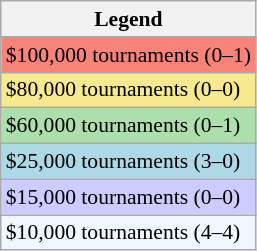<table class=wikitable style="font-size:90%;">
<tr>
<th>Legend</th>
</tr>
<tr bgcolor=#F88379>
<td>$100,000 tournaments (0–1)</td>
</tr>
<tr bgcolor=f7e98e>
<td>$80,000 tournaments (0–0)</td>
</tr>
<tr bgcolor=#ADDFAD>
<td>$60,000 tournaments (0–1)</td>
</tr>
<tr bgcolor=lightblue>
<td>$25,000 tournaments (3–0)</td>
</tr>
<tr bgcolor=#ccf>
<td>$15,000 tournaments (0–0)</td>
</tr>
<tr bgcolor=#f0f8ff>
<td>$10,000 tournaments (4–4)</td>
</tr>
</table>
